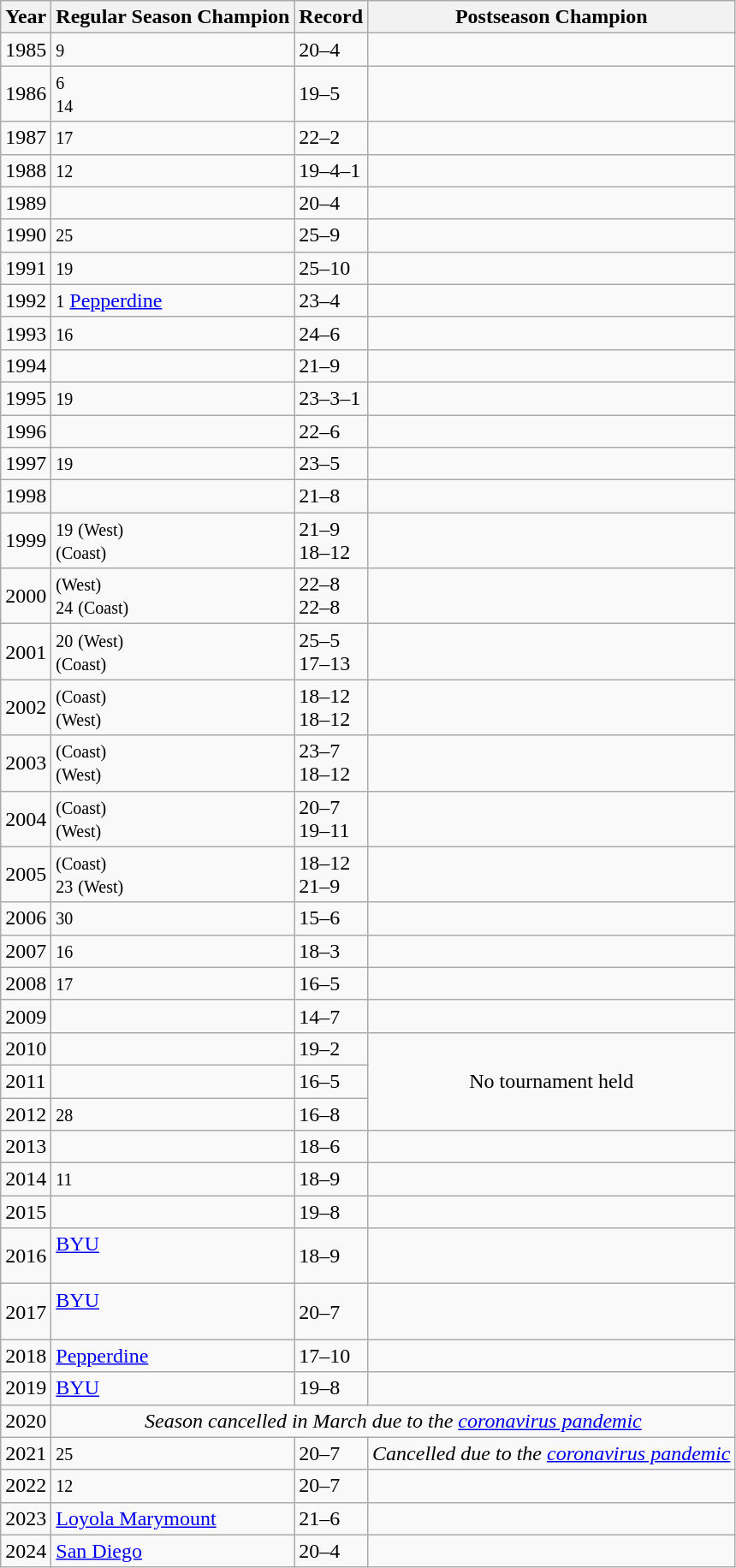<table class=wikitable>
<tr>
<th>Year</th>
<th>Regular Season Champion</th>
<th>Record</th>
<th>Postseason Champion</th>
</tr>
<tr>
<td>1985</td>
<td><small> 9</small> </td>
<td>20–4</td>
<td></td>
</tr>
<tr>
<td>1986</td>
<td><small> 6</small> <br><small> 14</small> </td>
<td>19–5</td>
<td></td>
</tr>
<tr>
<td>1987</td>
<td><small> 17</small> </td>
<td>22–2</td>
<td></td>
</tr>
<tr>
<td>1988</td>
<td><small> 12</small> </td>
<td>19–4–1</td>
<td></td>
</tr>
<tr>
<td>1989</td>
<td></td>
<td>20–4</td>
<td></td>
</tr>
<tr>
<td>1990</td>
<td><small> 25</small> </td>
<td>25–9</td>
<td></td>
</tr>
<tr>
<td>1991</td>
<td><small> 19</small> </td>
<td>25–10</td>
<td></td>
</tr>
<tr>
<td>1992</td>
<td><small> 1</small> <a href='#'>Pepperdine</a></td>
<td>23–4</td>
<td></td>
</tr>
<tr>
<td>1993</td>
<td><small> 16</small> </td>
<td>24–6</td>
<td></td>
</tr>
<tr>
<td>1994</td>
<td></td>
<td>21–9</td>
<td></td>
</tr>
<tr>
<td>1995</td>
<td><small> 19</small> </td>
<td>23–3–1</td>
<td></td>
</tr>
<tr>
<td>1996</td>
<td></td>
<td>22–6</td>
<td></td>
</tr>
<tr>
<td>1997</td>
<td><small> 19</small> </td>
<td>23–5</td>
<td></td>
</tr>
<tr>
<td>1998</td>
<td></td>
<td>21–8</td>
<td></td>
</tr>
<tr>
<td>1999</td>
<td><small> 19</small>  <small>(West)</small><br> <small>(Coast)</small></td>
<td>21–9<br>18–12</td>
<td></td>
</tr>
<tr>
<td>2000</td>
<td> <small>(West)</small><br><small> 24</small>  <small>(Coast)</small></td>
<td>22–8<br>22–8</td>
<td></td>
</tr>
<tr>
<td>2001</td>
<td><small> 20</small>  <small>(West)</small><br> <small>(Coast)</small></td>
<td>25–5<br>17–13</td>
<td></td>
</tr>
<tr>
<td>2002</td>
<td> <small>(Coast)</small><br> <small>(West)</small></td>
<td>18–12<br>18–12</td>
<td></td>
</tr>
<tr>
<td>2003</td>
<td> <small>(Coast)</small><br> <small>(West)</small></td>
<td>23–7<br>18–12</td>
<td></td>
</tr>
<tr>
<td>2004</td>
<td> <small>(Coast)</small><br> <small>(West)</small></td>
<td>20–7<br>19–11</td>
<td></td>
</tr>
<tr>
<td>2005</td>
<td> <small>(Coast)</small><br><small> 23</small>  <small>(West)</small></td>
<td>18–12<br>21–9</td>
<td></td>
</tr>
<tr>
<td>2006</td>
<td><small> 30</small> <br></td>
<td>15–6</td>
<td></td>
</tr>
<tr>
<td>2007</td>
<td><small> 16</small> </td>
<td>18–3</td>
<td></td>
</tr>
<tr>
<td>2008</td>
<td><small> 17</small> </td>
<td>16–5</td>
<td></td>
</tr>
<tr>
<td>2009</td>
<td></td>
<td>14–7</td>
<td></td>
</tr>
<tr>
<td>2010</td>
<td></td>
<td>19–2</td>
<td rowspan=3 align=center>No tournament held</td>
</tr>
<tr>
<td>2011</td>
<td></td>
<td>16–5</td>
</tr>
<tr>
<td>2012</td>
<td><small> 28</small> </td>
<td>16–8</td>
</tr>
<tr>
<td>2013</td>
<td></td>
<td>18–6</td>
<td></td>
</tr>
<tr>
<td>2014</td>
<td><small> 11</small> </td>
<td>18–9</td>
<td></td>
</tr>
<tr>
<td>2015</td>
<td></td>
<td>19–8</td>
<td></td>
</tr>
<tr>
<td>2016</td>
<td><a href='#'>BYU</a><br><br></td>
<td>18–9</td>
<td></td>
</tr>
<tr>
<td>2017</td>
<td><a href='#'>BYU</a><br><br></td>
<td>20–7</td>
<td></td>
</tr>
<tr>
<td>2018</td>
<td><a href='#'>Pepperdine</a></td>
<td>17–10</td>
<td></td>
</tr>
<tr>
<td>2019</td>
<td><a href='#'>BYU</a></td>
<td>19–8</td>
<td></td>
</tr>
<tr>
<td>2020</td>
<td colspan=3 align=center><em>Season cancelled in March due to the <a href='#'>coronavirus pandemic</a></em></td>
</tr>
<tr>
<td>2021</td>
<td><small> 25</small> </td>
<td>20–7</td>
<td align=center><em>Cancelled due to the <a href='#'>coronavirus pandemic</a></em></td>
</tr>
<tr>
<td>2022</td>
<td><small> 12</small> </td>
<td>20–7</td>
<td></td>
</tr>
<tr>
<td>2023</td>
<td><a href='#'>Loyola Marymount</a></td>
<td>21–6</td>
<td></td>
</tr>
<tr>
<td>2024</td>
<td><a href='#'>San Diego</a></td>
<td>20–4</td>
<td></td>
</tr>
</table>
